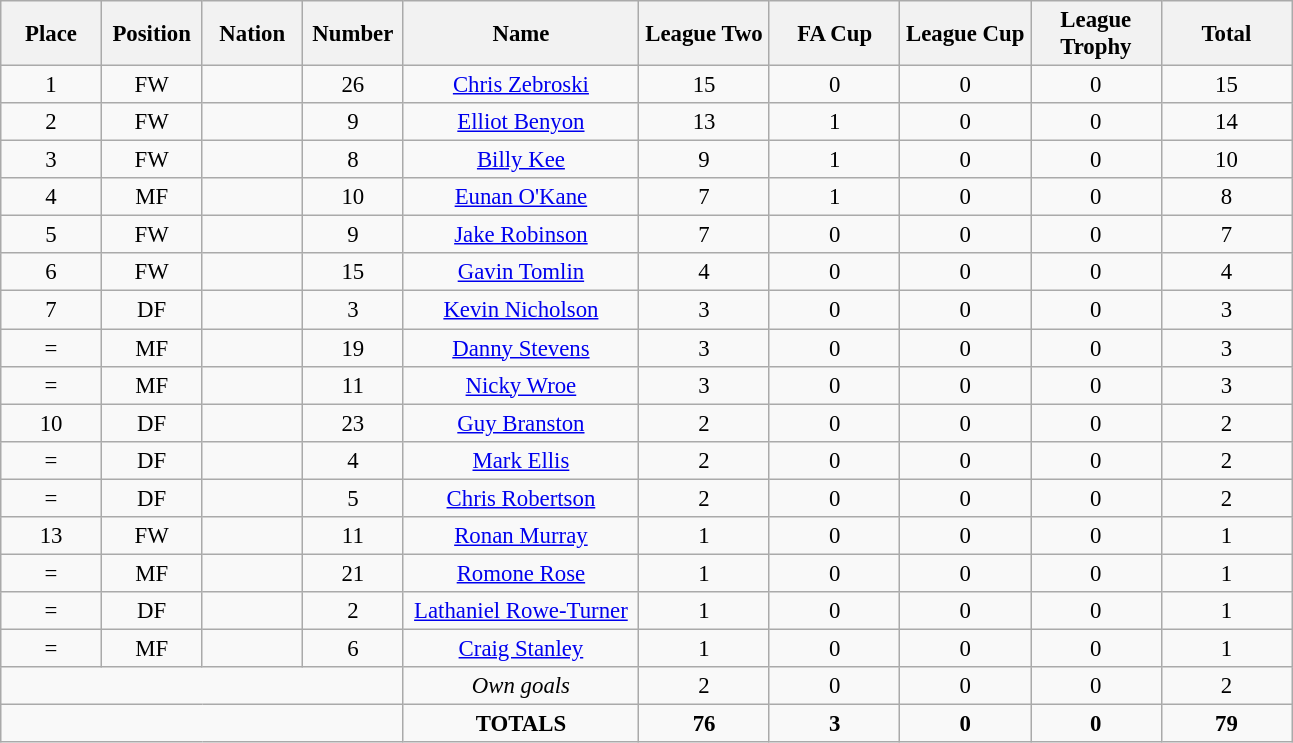<table class="wikitable" style="font-size: 95%; text-align: center;">
<tr>
<th width=60>Place</th>
<th width=60>Position</th>
<th width=60>Nation</th>
<th width=60>Number</th>
<th width=150>Name</th>
<th width=80>League Two </th>
<th width=80>FA Cup</th>
<th width=80>League Cup</th>
<th width=80>League Trophy</th>
<th width=80>Total</th>
</tr>
<tr>
<td>1</td>
<td>FW</td>
<td></td>
<td>26</td>
<td><a href='#'>Chris Zebroski</a></td>
<td>15</td>
<td>0</td>
<td>0</td>
<td>0</td>
<td>15</td>
</tr>
<tr>
<td>2</td>
<td>FW</td>
<td></td>
<td>9</td>
<td><a href='#'>Elliot Benyon</a></td>
<td>13</td>
<td>1</td>
<td>0</td>
<td>0</td>
<td>14</td>
</tr>
<tr>
<td>3</td>
<td>FW</td>
<td></td>
<td>8</td>
<td><a href='#'>Billy Kee</a></td>
<td>9</td>
<td>1</td>
<td>0</td>
<td>0</td>
<td>10</td>
</tr>
<tr>
<td>4</td>
<td>MF</td>
<td></td>
<td>10</td>
<td><a href='#'>Eunan O'Kane</a></td>
<td>7</td>
<td>1</td>
<td>0</td>
<td>0</td>
<td>8</td>
</tr>
<tr>
<td>5</td>
<td>FW</td>
<td></td>
<td>9</td>
<td><a href='#'>Jake Robinson</a></td>
<td>7</td>
<td>0</td>
<td>0</td>
<td>0</td>
<td>7</td>
</tr>
<tr>
<td>6</td>
<td>FW</td>
<td></td>
<td>15</td>
<td><a href='#'>Gavin Tomlin</a></td>
<td>4</td>
<td>0</td>
<td>0</td>
<td>0</td>
<td>4</td>
</tr>
<tr>
<td>7</td>
<td>DF</td>
<td></td>
<td>3</td>
<td><a href='#'>Kevin Nicholson</a></td>
<td>3</td>
<td>0</td>
<td>0</td>
<td>0</td>
<td>3</td>
</tr>
<tr>
<td>=</td>
<td>MF</td>
<td></td>
<td>19</td>
<td><a href='#'>Danny Stevens</a></td>
<td>3</td>
<td>0</td>
<td>0</td>
<td>0</td>
<td>3</td>
</tr>
<tr>
<td>=</td>
<td>MF</td>
<td></td>
<td>11</td>
<td><a href='#'>Nicky Wroe</a></td>
<td>3</td>
<td>0</td>
<td>0</td>
<td>0</td>
<td>3</td>
</tr>
<tr>
<td>10</td>
<td>DF</td>
<td></td>
<td>23</td>
<td><a href='#'>Guy Branston</a></td>
<td>2</td>
<td>0</td>
<td>0</td>
<td>0</td>
<td>2</td>
</tr>
<tr>
<td>=</td>
<td>DF</td>
<td></td>
<td>4</td>
<td><a href='#'>Mark Ellis</a></td>
<td>2</td>
<td>0</td>
<td>0</td>
<td>0</td>
<td>2</td>
</tr>
<tr>
<td>=</td>
<td>DF</td>
<td></td>
<td>5</td>
<td><a href='#'>Chris Robertson</a></td>
<td>2</td>
<td>0</td>
<td>0</td>
<td>0</td>
<td>2</td>
</tr>
<tr>
<td>13</td>
<td>FW</td>
<td></td>
<td>11</td>
<td><a href='#'>Ronan Murray</a></td>
<td>1</td>
<td>0</td>
<td>0</td>
<td>0</td>
<td>1</td>
</tr>
<tr>
<td>=</td>
<td>MF</td>
<td></td>
<td>21</td>
<td><a href='#'>Romone Rose</a></td>
<td>1</td>
<td>0</td>
<td>0</td>
<td>0</td>
<td>1</td>
</tr>
<tr>
<td>=</td>
<td>DF</td>
<td></td>
<td>2</td>
<td><a href='#'>Lathaniel Rowe-Turner</a></td>
<td>1</td>
<td>0</td>
<td>0</td>
<td>0</td>
<td>1</td>
</tr>
<tr>
<td>=</td>
<td>MF</td>
<td></td>
<td>6</td>
<td><a href='#'>Craig Stanley</a></td>
<td>1</td>
<td>0</td>
<td>0</td>
<td>0</td>
<td>1</td>
</tr>
<tr>
<td colspan="4"></td>
<td><em>Own goals</em></td>
<td>2</td>
<td>0</td>
<td>0</td>
<td>0</td>
<td>2</td>
</tr>
<tr>
<td colspan="4"></td>
<td><strong>TOTALS</strong></td>
<td><strong>76</strong></td>
<td><strong>3</strong></td>
<td><strong>0</strong></td>
<td><strong>0</strong></td>
<td><strong>79</strong></td>
</tr>
</table>
